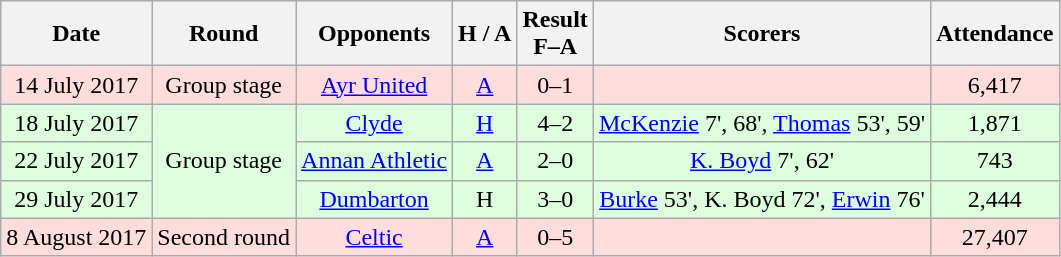<table class="wikitable" style="text-align:center">
<tr>
<th>Date</th>
<th>Round</th>
<th>Opponents</th>
<th>H / A</th>
<th>Result<br>F–A</th>
<th>Scorers</th>
<th>Attendance</th>
</tr>
<tr bgcolor="#ffdddd">
<td>14 July 2017</td>
<td>Group stage</td>
<td><a href='#'>Ayr United</a></td>
<td><a href='#'>A</a></td>
<td>0–1</td>
<td></td>
<td>6,417</td>
</tr>
<tr bgcolor=#ddffdd>
<td>18 July 2017</td>
<td rowspan=3>Group stage</td>
<td><a href='#'>Clyde</a></td>
<td><a href='#'>H</a></td>
<td>4–2</td>
<td><a href='#'>McKenzie</a> 7', 68', <a href='#'>Thomas</a> 53', 59'</td>
<td>1,871</td>
</tr>
<tr bgcolor=#ddffdd>
<td>22 July 2017</td>
<td><a href='#'>Annan Athletic</a></td>
<td><a href='#'>A</a></td>
<td>2–0</td>
<td><a href='#'>K. Boyd</a> 7', 62'</td>
<td>743</td>
</tr>
<tr bgcolor=#ddffdd>
<td>29 July 2017</td>
<td><a href='#'>Dumbarton</a></td>
<td>H</td>
<td>3–0</td>
<td><a href='#'>Burke</a> 53', K. Boyd 72', <a href='#'>Erwin</a> 76'</td>
<td>2,444</td>
</tr>
<tr bgcolor="#ffdddd">
<td>8 August 2017</td>
<td>Second round</td>
<td><a href='#'>Celtic</a></td>
<td><a href='#'>A</a></td>
<td>0–5</td>
<td></td>
<td>27,407</td>
</tr>
</table>
